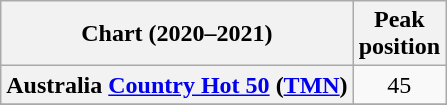<table class="wikitable sortable plainrowheaders" style="text-align:center">
<tr>
<th scope="col">Chart (2020–2021)</th>
<th scope="col">Peak<br>position</th>
</tr>
<tr>
<th scope="row">Australia <a href='#'>Country Hot 50</a> (<a href='#'>TMN</a>)</th>
<td>45</td>
</tr>
<tr>
</tr>
<tr>
</tr>
<tr ->
</tr>
<tr>
</tr>
</table>
